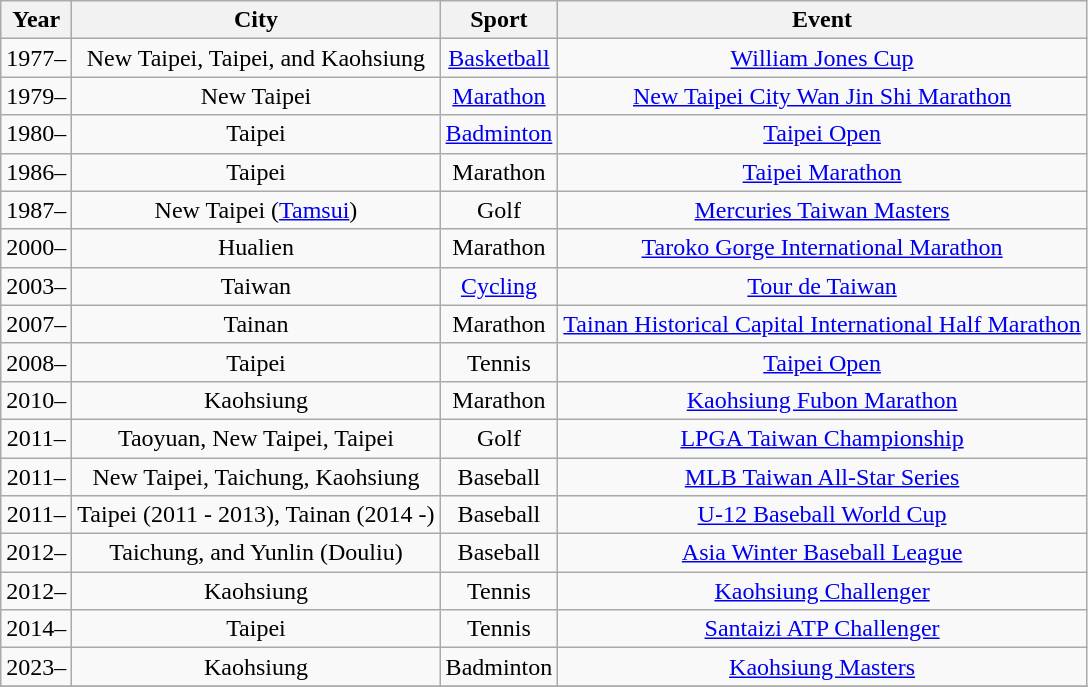<table class="wikitable sortable" style="text-align:center">
<tr>
<th>Year</th>
<th>City</th>
<th>Sport</th>
<th>Event</th>
</tr>
<tr>
<td>1977–</td>
<td>New Taipei, Taipei, and Kaohsiung</td>
<td><a href='#'>Basketball</a></td>
<td><a href='#'>William Jones Cup</a></td>
</tr>
<tr>
<td>1979–</td>
<td>New Taipei</td>
<td><a href='#'>Marathon</a></td>
<td><a href='#'>New Taipei City Wan Jin Shi Marathon</a></td>
</tr>
<tr>
<td>1980–</td>
<td>Taipei</td>
<td><a href='#'>Badminton</a></td>
<td><a href='#'>Taipei Open</a></td>
</tr>
<tr>
<td>1986–</td>
<td>Taipei</td>
<td>Marathon</td>
<td><a href='#'>Taipei Marathon</a></td>
</tr>
<tr>
<td>1987–</td>
<td>New Taipei (<a href='#'>Tamsui</a>)</td>
<td>Golf</td>
<td><a href='#'>Mercuries Taiwan Masters</a></td>
</tr>
<tr>
<td>2000–</td>
<td>Hualien</td>
<td>Marathon</td>
<td><a href='#'>Taroko Gorge International Marathon</a></td>
</tr>
<tr>
<td>2003–</td>
<td>Taiwan</td>
<td><a href='#'>Cycling</a></td>
<td><a href='#'>Tour de Taiwan</a></td>
</tr>
<tr>
<td>2007–</td>
<td>Tainan</td>
<td>Marathon</td>
<td><a href='#'>Tainan Historical Capital International Half Marathon</a></td>
</tr>
<tr>
<td>2008–</td>
<td>Taipei</td>
<td>Tennis</td>
<td><a href='#'>Taipei Open</a></td>
</tr>
<tr>
<td>2010–</td>
<td>Kaohsiung</td>
<td>Marathon</td>
<td><a href='#'>Kaohsiung Fubon Marathon</a></td>
</tr>
<tr>
<td>2011–</td>
<td>Taoyuan, New Taipei, Taipei</td>
<td>Golf</td>
<td><a href='#'>LPGA Taiwan Championship</a></td>
</tr>
<tr>
<td>2011–</td>
<td>New Taipei, Taichung, Kaohsiung</td>
<td>Baseball</td>
<td><a href='#'>MLB Taiwan All-Star Series</a></td>
</tr>
<tr>
<td>2011–</td>
<td>Taipei (2011 - 2013), Tainan (2014 -)</td>
<td>Baseball</td>
<td><a href='#'>U-12 Baseball World Cup</a></td>
</tr>
<tr>
<td>2012–</td>
<td>Taichung, and Yunlin (Douliu)</td>
<td>Baseball</td>
<td><a href='#'>Asia Winter Baseball League</a></td>
</tr>
<tr>
<td>2012–</td>
<td>Kaohsiung</td>
<td>Tennis</td>
<td><a href='#'>Kaohsiung Challenger</a></td>
</tr>
<tr>
<td>2014–</td>
<td>Taipei</td>
<td>Tennis</td>
<td><a href='#'>Santaizi ATP Challenger</a></td>
</tr>
<tr>
<td>2023–</td>
<td>Kaohsiung</td>
<td>Badminton</td>
<td><a href='#'>Kaohsiung Masters</a></td>
</tr>
<tr>
</tr>
</table>
